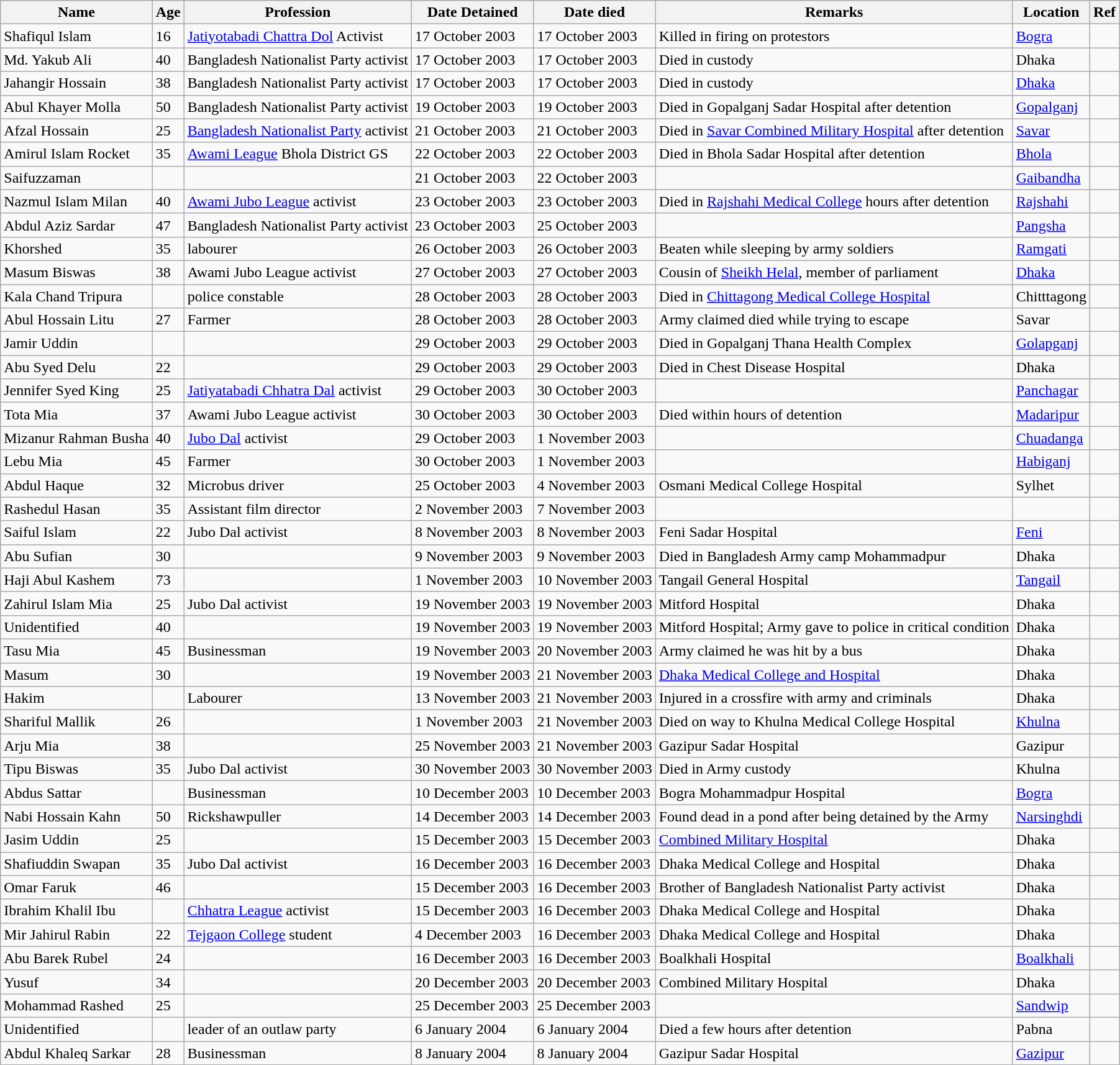<table class="wikitable">
<tr>
<th>Name</th>
<th>Age</th>
<th>Profession</th>
<th>Date Detained</th>
<th>Date died</th>
<th>Remarks</th>
<th>Location</th>
<th>Ref</th>
</tr>
<tr>
<td>Shafiqul Islam</td>
<td>16</td>
<td><a href='#'>Jatiyotabadi Chattra Dol</a> Activist</td>
<td>17 October 2003</td>
<td>17 October 2003</td>
<td>Killed in firing on protestors</td>
<td><a href='#'>Bogra</a></td>
<td></td>
</tr>
<tr>
<td>Md. Yakub Ali</td>
<td>40</td>
<td>Bangladesh Nationalist Party activist</td>
<td>17 October 2003</td>
<td>17 October 2003</td>
<td>Died in custody</td>
<td>Dhaka</td>
<td></td>
</tr>
<tr>
<td>Jahangir Hossain</td>
<td>38</td>
<td>Bangladesh Nationalist Party activist</td>
<td>17 October 2003</td>
<td>17 October 2003</td>
<td>Died in custody</td>
<td><a href='#'>Dhaka</a></td>
<td></td>
</tr>
<tr>
<td>Abul Khayer Molla</td>
<td>50</td>
<td>Bangladesh Nationalist Party activist</td>
<td>19 October 2003</td>
<td>19 October 2003</td>
<td>Died in Gopalganj Sadar Hospital after detention</td>
<td><a href='#'>Gopalganj</a></td>
<td></td>
</tr>
<tr>
<td>Afzal Hossain</td>
<td>25</td>
<td><a href='#'>Bangladesh Nationalist Party</a> activist</td>
<td>21 October 2003</td>
<td>21 October 2003</td>
<td>Died in <a href='#'>Savar Combined Military Hospital</a> after detention</td>
<td><a href='#'>Savar</a></td>
<td></td>
</tr>
<tr>
<td>Amirul Islam Rocket</td>
<td>35</td>
<td><a href='#'>Awami League</a> Bhola District GS</td>
<td>22 October 2003</td>
<td>22 October 2003</td>
<td>Died in Bhola Sadar Hospital after detention</td>
<td><a href='#'>Bhola</a></td>
<td></td>
</tr>
<tr>
<td>Saifuzzaman</td>
<td></td>
<td></td>
<td>21 October 2003</td>
<td>22 October 2003</td>
<td></td>
<td><a href='#'>Gaibandha</a></td>
<td></td>
</tr>
<tr>
<td>Nazmul Islam Milan</td>
<td>40</td>
<td><a href='#'>Awami Jubo League</a> activist</td>
<td>23 October 2003</td>
<td>23 October 2003</td>
<td>Died in <a href='#'>Rajshahi Medical College</a> hours after detention</td>
<td><a href='#'>Rajshahi</a></td>
<td></td>
</tr>
<tr>
<td>Abdul Aziz Sardar</td>
<td>47</td>
<td>Bangladesh Nationalist Party activist</td>
<td>23 October 2003</td>
<td>25 October 2003</td>
<td></td>
<td><a href='#'>Pangsha</a></td>
<td></td>
</tr>
<tr>
<td>Khorshed</td>
<td>35</td>
<td>labourer</td>
<td>26 October 2003</td>
<td>26 October 2003</td>
<td>Beaten while sleeping by army soldiers</td>
<td><a href='#'>Ramgati</a></td>
<td></td>
</tr>
<tr>
<td>Masum Biswas</td>
<td>38</td>
<td>Awami Jubo League activist</td>
<td>27 October 2003</td>
<td>27 October 2003</td>
<td>Cousin of <a href='#'>Sheikh Helal</a>, member of parliament</td>
<td><a href='#'>Dhaka</a></td>
<td></td>
</tr>
<tr>
<td>Kala Chand Tripura</td>
<td></td>
<td>police constable</td>
<td>28 October 2003</td>
<td>28 October 2003</td>
<td>Died in <a href='#'>Chittagong Medical College Hospital</a></td>
<td>Chitttagong</td>
<td></td>
</tr>
<tr>
<td>Abul Hossain Litu</td>
<td>27</td>
<td>Farmer</td>
<td>28 October 2003</td>
<td>28 October 2003</td>
<td>Army claimed died while trying to escape</td>
<td>Savar</td>
<td></td>
</tr>
<tr>
<td>Jamir Uddin</td>
<td></td>
<td></td>
<td>29 October 2003</td>
<td>29 October 2003</td>
<td>Died in Gopalganj Thana Health Complex</td>
<td><a href='#'>Golapganj</a></td>
<td></td>
</tr>
<tr>
<td>Abu Syed Delu</td>
<td>22</td>
<td></td>
<td>29 October 2003</td>
<td>29 October 2003</td>
<td>Died in Chest Disease Hospital</td>
<td>Dhaka</td>
<td></td>
</tr>
<tr>
<td>Jennifer Syed King</td>
<td>25</td>
<td><a href='#'>Jatiyatabadi Chhatra Dal</a> activist</td>
<td>29 October 2003</td>
<td>30 October 2003</td>
<td></td>
<td><a href='#'>Panchagar</a></td>
<td></td>
</tr>
<tr>
<td>Tota Mia</td>
<td>37</td>
<td>Awami Jubo League activist</td>
<td>30 October 2003</td>
<td>30 October 2003</td>
<td>Died within hours of detention</td>
<td><a href='#'>Madaripur</a></td>
<td></td>
</tr>
<tr>
<td>Mizanur Rahman Busha</td>
<td>40</td>
<td><a href='#'>Jubo Dal</a> activist</td>
<td>29 October 2003</td>
<td>1 November 2003</td>
<td></td>
<td><a href='#'>Chuadanga</a></td>
<td></td>
</tr>
<tr>
<td>Lebu Mia</td>
<td>45</td>
<td>Farmer</td>
<td>30 October 2003</td>
<td>1 November 2003</td>
<td></td>
<td><a href='#'>Habiganj</a></td>
<td></td>
</tr>
<tr>
<td>Abdul Haque</td>
<td>32</td>
<td>Microbus driver</td>
<td>25 October 2003</td>
<td>4 November 2003</td>
<td>Osmani Medical College Hospital</td>
<td>Sylhet</td>
<td></td>
</tr>
<tr>
<td>Rashedul Hasan</td>
<td>35</td>
<td>Assistant film director</td>
<td>2 November 2003</td>
<td>7 November 2003</td>
<td></td>
<td></td>
<td></td>
</tr>
<tr>
<td>Saiful Islam</td>
<td>22</td>
<td>Jubo Dal activist</td>
<td>8 November 2003</td>
<td>8 November 2003</td>
<td>Feni Sadar Hospital</td>
<td><a href='#'>Feni</a></td>
<td></td>
</tr>
<tr>
<td>Abu Sufian</td>
<td>30</td>
<td></td>
<td>9 November 2003</td>
<td>9 November 2003</td>
<td>Died in Bangladesh Army camp Mohammadpur</td>
<td>Dhaka</td>
<td></td>
</tr>
<tr>
<td>Haji Abul Kashem</td>
<td>73</td>
<td></td>
<td>1 November 2003</td>
<td>10 November 2003</td>
<td>Tangail General Hospital</td>
<td><a href='#'>Tangail</a></td>
<td></td>
</tr>
<tr>
<td>Zahirul Islam Mia</td>
<td>25</td>
<td>Jubo Dal activist</td>
<td>19 November 2003</td>
<td>19 November 2003</td>
<td>Mitford Hospital</td>
<td>Dhaka</td>
<td></td>
</tr>
<tr>
<td>Unidentified</td>
<td>40</td>
<td></td>
<td>19 November 2003</td>
<td>19 November 2003</td>
<td>Mitford Hospital; Army gave to police in critical condition</td>
<td>Dhaka</td>
<td></td>
</tr>
<tr>
<td>Tasu Mia</td>
<td>45</td>
<td>Businessman</td>
<td>19 November 2003</td>
<td>20 November 2003</td>
<td>Army claimed he was hit by a bus</td>
<td>Dhaka</td>
<td></td>
</tr>
<tr>
<td>Masum</td>
<td>30</td>
<td></td>
<td>19 November 2003</td>
<td>21 November 2003</td>
<td><a href='#'>Dhaka Medical College and Hospital</a></td>
<td>Dhaka</td>
<td></td>
</tr>
<tr>
<td>Hakim</td>
<td></td>
<td>Labourer</td>
<td>13 November 2003</td>
<td>21 November 2003</td>
<td>Injured in a crossfire with army and criminals</td>
<td>Dhaka</td>
<td></td>
</tr>
<tr>
<td>Shariful Mallik</td>
<td>26</td>
<td></td>
<td>1 November 2003</td>
<td>21 November 2003</td>
<td>Died on way to Khulna Medical College Hospital</td>
<td><a href='#'>Khulna</a></td>
<td></td>
</tr>
<tr>
<td>Arju Mia</td>
<td>38</td>
<td></td>
<td>25 November 2003</td>
<td>21 November 2003</td>
<td>Gazipur Sadar Hospital</td>
<td>Gazipur</td>
<td></td>
</tr>
<tr>
<td>Tipu Biswas</td>
<td>35</td>
<td>Jubo Dal activist</td>
<td>30 November 2003</td>
<td>30 November 2003</td>
<td>Died in Army custody</td>
<td>Khulna</td>
<td></td>
</tr>
<tr>
<td>Abdus Sattar</td>
<td></td>
<td>Businessman</td>
<td>10 December 2003</td>
<td>10 December 2003</td>
<td>Bogra Mohammadpur Hospital</td>
<td><a href='#'>Bogra</a></td>
<td></td>
</tr>
<tr>
<td>Nabi Hossain Kahn</td>
<td>50</td>
<td>Rickshawpuller</td>
<td>14 December 2003</td>
<td>14 December 2003</td>
<td>Found dead in a pond after being detained by the Army</td>
<td><a href='#'>Narsinghdi</a></td>
<td></td>
</tr>
<tr>
<td>Jasim Uddin</td>
<td>25</td>
<td></td>
<td>15 December 2003</td>
<td>15 December 2003</td>
<td><a href='#'>Combined Military Hospital</a></td>
<td>Dhaka</td>
<td></td>
</tr>
<tr>
<td>Shafiuddin Swapan</td>
<td>35</td>
<td>Jubo Dal activist</td>
<td>16 December 2003</td>
<td>16 December 2003</td>
<td>Dhaka Medical College and Hospital</td>
<td>Dhaka</td>
<td></td>
</tr>
<tr>
<td>Omar Faruk</td>
<td>46</td>
<td></td>
<td>15 December 2003</td>
<td>16 December 2003</td>
<td>Brother of Bangladesh Nationalist Party activist</td>
<td>Dhaka</td>
<td></td>
</tr>
<tr>
<td>Ibrahim Khalil Ibu</td>
<td></td>
<td><a href='#'>Chhatra League</a> activist</td>
<td>15 December 2003</td>
<td>16 December 2003</td>
<td>Dhaka Medical College and Hospital</td>
<td>Dhaka</td>
<td></td>
</tr>
<tr>
<td>Mir Jahirul Rabin</td>
<td>22</td>
<td><a href='#'>Tejgaon College</a> student</td>
<td>4 December 2003</td>
<td>16 December 2003</td>
<td>Dhaka Medical College and Hospital</td>
<td>Dhaka</td>
<td></td>
</tr>
<tr>
<td>Abu Barek Rubel</td>
<td>24</td>
<td></td>
<td>16 December 2003</td>
<td>16 December 2003</td>
<td>Boalkhali Hospital</td>
<td><a href='#'>Boalkhali</a></td>
<td></td>
</tr>
<tr>
<td>Yusuf</td>
<td>34</td>
<td></td>
<td>20 December 2003</td>
<td>20 December 2003</td>
<td>Combined Military Hospital</td>
<td>Dhaka</td>
<td></td>
</tr>
<tr>
<td>Mohammad Rashed</td>
<td>25</td>
<td></td>
<td>25 December 2003</td>
<td>25 December 2003</td>
<td></td>
<td><a href='#'>Sandwip</a></td>
<td></td>
</tr>
<tr>
<td>Unidentified</td>
<td></td>
<td>leader of an outlaw party</td>
<td>6 January 2004</td>
<td>6 January 2004</td>
<td>Died a few hours after detention</td>
<td>Pabna</td>
<td></td>
</tr>
<tr>
<td>Abdul Khaleq Sarkar</td>
<td>28</td>
<td>Businessman</td>
<td>8 January 2004</td>
<td>8 January 2004</td>
<td>Gazipur Sadar Hospital</td>
<td><a href='#'>Gazipur</a></td>
<td></td>
</tr>
</table>
